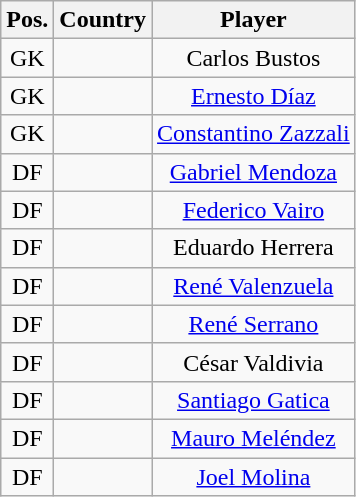<table class="wikitable" style="text-align: center;">
<tr>
<th>Pos.</th>
<th>Country</th>
<th>Player</th>
</tr>
<tr>
<td>GK</td>
<td></td>
<td>Carlos Bustos</td>
</tr>
<tr>
<td>GK</td>
<td></td>
<td><a href='#'>Ernesto Díaz</a></td>
</tr>
<tr>
<td>GK</td>
<td></td>
<td><a href='#'>Constantino Zazzali</a></td>
</tr>
<tr>
<td>DF</td>
<td></td>
<td><a href='#'>Gabriel Mendoza</a></td>
</tr>
<tr>
<td>DF</td>
<td></td>
<td><a href='#'>Federico Vairo</a></td>
</tr>
<tr>
<td>DF</td>
<td></td>
<td>Eduardo Herrera</td>
</tr>
<tr>
<td>DF</td>
<td></td>
<td><a href='#'>René Valenzuela</a></td>
</tr>
<tr>
<td>DF</td>
<td></td>
<td><a href='#'>René Serrano</a></td>
</tr>
<tr>
<td>DF</td>
<td></td>
<td>César Valdivia</td>
</tr>
<tr>
<td>DF</td>
<td></td>
<td><a href='#'>Santiago Gatica</a></td>
</tr>
<tr>
<td>DF</td>
<td></td>
<td><a href='#'>Mauro Meléndez</a></td>
</tr>
<tr>
<td>DF</td>
<td></td>
<td><a href='#'>Joel Molina</a></td>
</tr>
</table>
